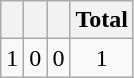<table class="wikitable">
<tr>
<th></th>
<th></th>
<th></th>
<th>Total</th>
</tr>
<tr style="text-align:center;">
<td>1</td>
<td>0</td>
<td>0</td>
<td>1</td>
</tr>
</table>
